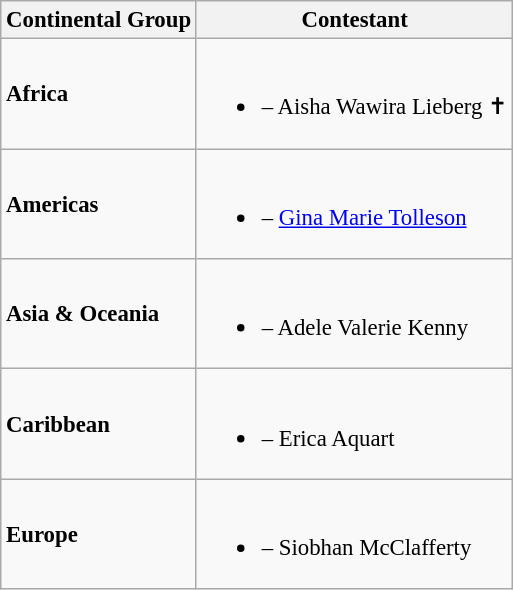<table class="wikitable sortable" style="font-size:95%;">
<tr>
<th>Continental Group</th>
<th>Contestant</th>
</tr>
<tr>
<td><strong>Africa</strong></td>
<td><br><ul><li> – Aisha Wawira Lieberg ✝︎</li></ul></td>
</tr>
<tr>
<td><strong>Americas</strong></td>
<td><br><ul><li> – <a href='#'>Gina Marie Tolleson</a></li></ul></td>
</tr>
<tr>
<td><strong>Asia & Oceania</strong></td>
<td><br><ul><li> – Adele Valerie Kenny</li></ul></td>
</tr>
<tr>
<td><strong>Caribbean</strong></td>
<td><br><ul><li> – Erica Aquart</li></ul></td>
</tr>
<tr>
<td><strong>Europe</strong></td>
<td><br><ul><li> – Siobhan McClafferty</li></ul></td>
</tr>
</table>
